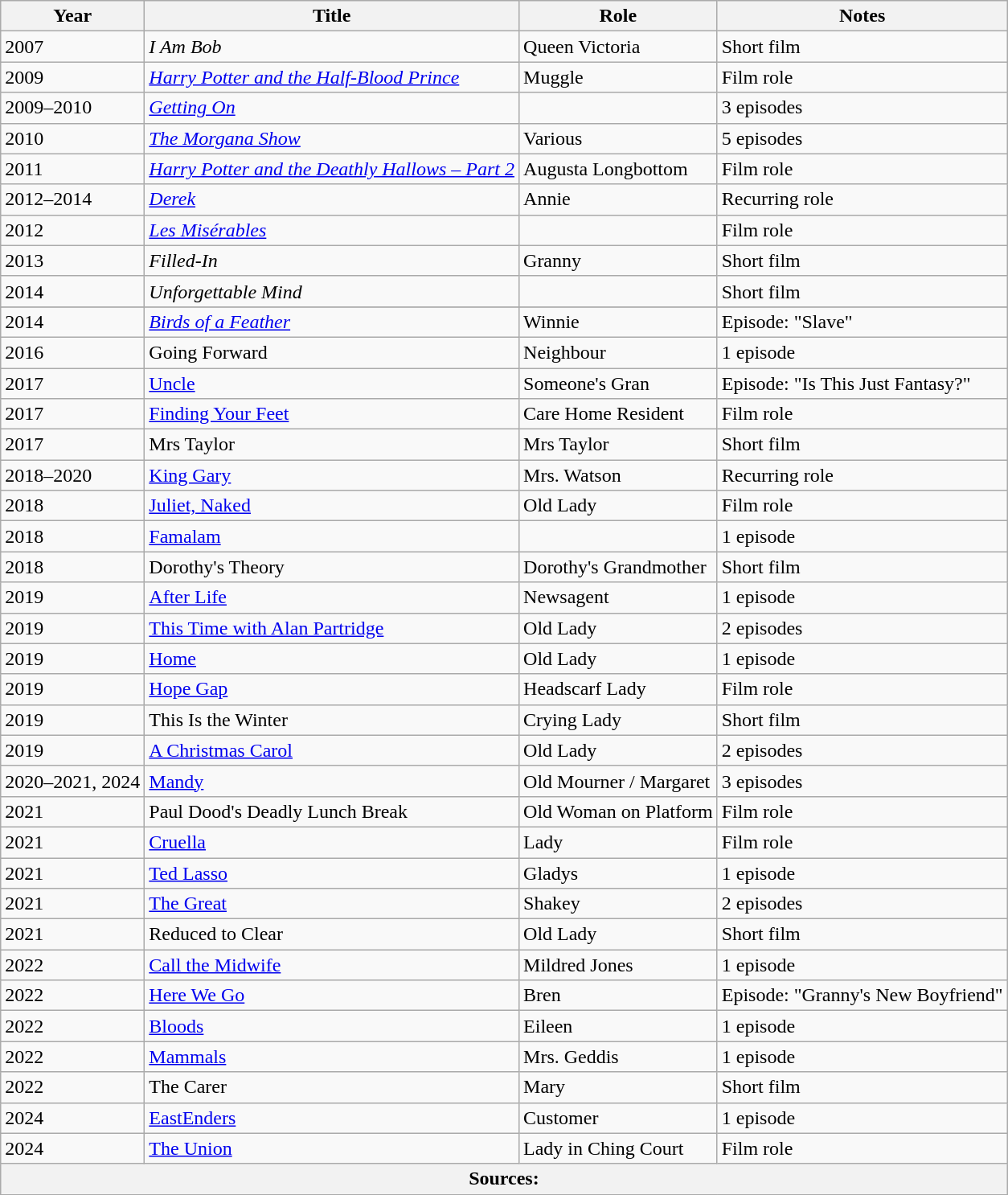<table class="wikitable">
<tr>
<th>Year</th>
<th>Title</th>
<th>Role</th>
<th>Notes</th>
</tr>
<tr>
<td>2007</td>
<td><em>I Am Bob</em></td>
<td>Queen Victoria</td>
<td>Short film</td>
</tr>
<tr>
<td>2009</td>
<td><em><a href='#'>Harry Potter and the Half-Blood Prince</a></em></td>
<td>Muggle</td>
<td>Film role</td>
</tr>
<tr>
<td>2009–2010</td>
<td><em><a href='#'>Getting On</a></em></td>
<td></td>
<td>3 episodes</td>
</tr>
<tr>
<td>2010</td>
<td><em><a href='#'>The Morgana Show</a></em></td>
<td>Various</td>
<td>5 episodes</td>
</tr>
<tr>
<td>2011</td>
<td><em><a href='#'>Harry Potter and the Deathly Hallows – Part 2</a></em></td>
<td>Augusta Longbottom</td>
<td>Film role</td>
</tr>
<tr>
<td>2012–2014</td>
<td><em><a href='#'>Derek</a></em></td>
<td>Annie</td>
<td>Recurring role</td>
</tr>
<tr>
<td>2012</td>
<td><em><a href='#'>Les Misérables</a></em></td>
<td></td>
<td>Film role</td>
</tr>
<tr>
<td>2013</td>
<td><em>Filled-In</em></td>
<td>Granny</td>
<td>Short film</td>
</tr>
<tr>
<td>2014</td>
<td><em>Unforgettable Mind</em></td>
<td></td>
<td>Short film</td>
</tr>
<tr>
</tr>
<tr>
<td>2014</td>
<td><em><a href='#'>Birds of a Feather</a></td>
<td>Winnie</td>
<td>Episode: "Slave"</td>
</tr>
<tr>
<td>2016</td>
<td></em>Going Forward<em></td>
<td>Neighbour</td>
<td>1 episode</td>
</tr>
<tr>
<td>2017</td>
<td></em><a href='#'>Uncle</a><em></td>
<td>Someone's Gran</td>
<td>Episode: "Is This Just Fantasy?"</td>
</tr>
<tr>
<td>2017</td>
<td></em><a href='#'>Finding Your Feet</a><em></td>
<td>Care Home Resident</td>
<td>Film role</td>
</tr>
<tr>
<td>2017</td>
<td></em>Mrs Taylor<em></td>
<td>Mrs Taylor</td>
<td>Short film</td>
</tr>
<tr>
<td>2018–2020</td>
<td></em><a href='#'>King Gary</a><em></td>
<td>Mrs. Watson</td>
<td>Recurring role</td>
</tr>
<tr>
<td>2018</td>
<td></em><a href='#'>Juliet, Naked</a><em></td>
<td>Old Lady</td>
<td>Film role</td>
</tr>
<tr>
<td>2018</td>
<td></em><a href='#'>Famalam</a><em></td>
<td></td>
<td>1 episode</td>
</tr>
<tr>
<td>2018</td>
<td></em>Dorothy's Theory<em></td>
<td>Dorothy's Grandmother</td>
<td>Short film</td>
</tr>
<tr>
<td>2019</td>
<td></em><a href='#'>After Life</a><em></td>
<td>Newsagent</td>
<td>1 episode</td>
</tr>
<tr>
<td>2019</td>
<td></em><a href='#'>This Time with Alan Partridge</a><em></td>
<td>Old Lady</td>
<td>2 episodes</td>
</tr>
<tr>
<td>2019</td>
<td></em><a href='#'>Home</a><em></td>
<td>Old Lady</td>
<td>1 episode</td>
</tr>
<tr>
<td>2019</td>
<td></em><a href='#'>Hope Gap</a><em></td>
<td>Headscarf Lady</td>
<td>Film role</td>
</tr>
<tr>
<td>2019</td>
<td></em>This Is the Winter<em></td>
<td>Crying Lady</td>
<td>Short film</td>
</tr>
<tr>
<td>2019</td>
<td></em><a href='#'>A Christmas Carol</a><em></td>
<td>Old Lady</td>
<td>2 episodes</td>
</tr>
<tr>
<td>2020–2021, 2024</td>
<td></em><a href='#'>Mandy</a><em></td>
<td>Old Mourner / Margaret</td>
<td>3 episodes</td>
</tr>
<tr>
<td>2021</td>
<td></em>Paul Dood's Deadly Lunch Break<em></td>
<td>Old Woman on Platform</td>
<td>Film role</td>
</tr>
<tr>
<td>2021</td>
<td></em><a href='#'>Cruella</a><em></td>
<td>Lady</td>
<td>Film role</td>
</tr>
<tr>
<td>2021</td>
<td></em><a href='#'>Ted Lasso</a><em></td>
<td>Gladys</td>
<td>1 episode</td>
</tr>
<tr>
<td>2021</td>
<td></em><a href='#'>The Great</a><em></td>
<td>Shakey</td>
<td>2 episodes</td>
</tr>
<tr>
<td>2021</td>
<td></em>Reduced to Clear<em></td>
<td>Old Lady</td>
<td>Short film</td>
</tr>
<tr>
<td>2022</td>
<td></em><a href='#'>Call the Midwife</a><em></td>
<td>Mildred Jones</td>
<td>1 episode</td>
</tr>
<tr>
<td>2022</td>
<td></em><a href='#'>Here We Go</a><em></td>
<td>Bren</td>
<td>Episode: "Granny's New Boyfriend"</td>
</tr>
<tr>
<td>2022</td>
<td></em><a href='#'>Bloods</a><em></td>
<td>Eileen</td>
<td>1 episode</td>
</tr>
<tr>
<td>2022</td>
<td></em><a href='#'>Mammals</a><em></td>
<td>Mrs. Geddis</td>
<td>1 episode</td>
</tr>
<tr>
<td>2022</td>
<td></em>The Carer<em></td>
<td>Mary</td>
<td>Short film</td>
</tr>
<tr>
<td>2024</td>
<td></em><a href='#'>EastEnders</a><em></td>
<td>Customer</td>
<td>1 episode</td>
</tr>
<tr>
<td>2024</td>
<td></em><a href='#'>The Union</a><em></td>
<td>Lady in Ching Court</td>
<td>Film role</td>
</tr>
<tr>
<th colspan="4"><strong>Sources</strong>:</th>
</tr>
<tr>
</tr>
</table>
